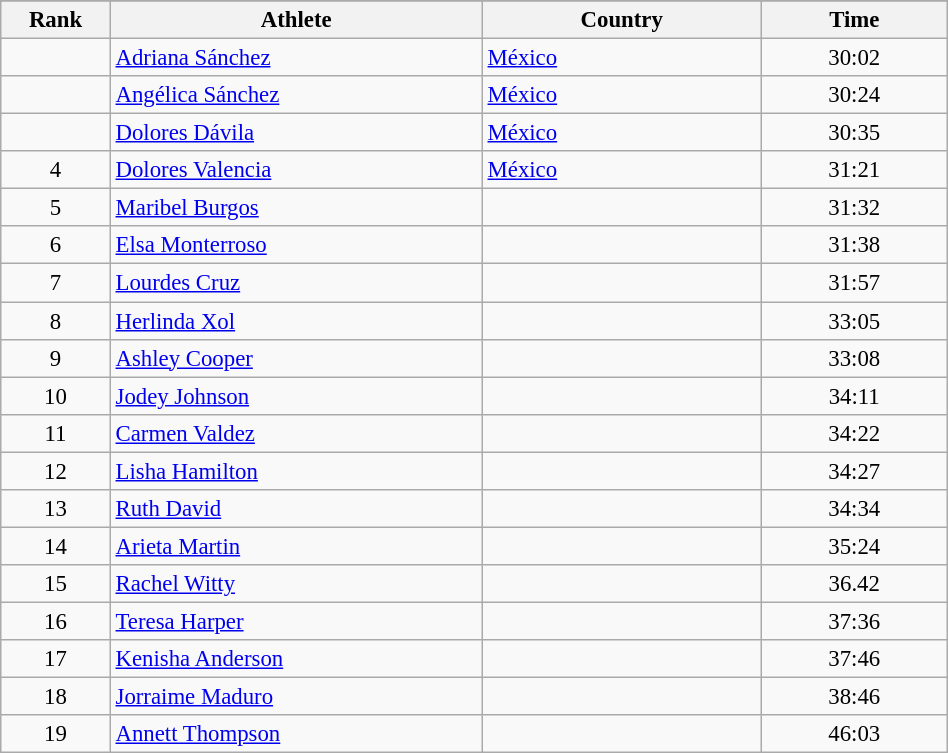<table class="wikitable sortable" style=" text-align:center; font-size:95%;" width="50%">
<tr>
</tr>
<tr>
<th width=5%>Rank</th>
<th width=20%>Athlete</th>
<th width=15%>Country</th>
<th width=10%>Time</th>
</tr>
<tr>
<td align=center></td>
<td align=left><a href='#'>Adriana Sánchez</a></td>
<td align=left> <a href='#'>México</a></td>
<td>30:02</td>
</tr>
<tr>
<td align=center></td>
<td align=left><a href='#'>Angélica Sánchez</a></td>
<td align=left> <a href='#'>México</a></td>
<td>30:24</td>
</tr>
<tr>
<td align=center></td>
<td align=left><a href='#'>Dolores Dávila</a></td>
<td align=left> <a href='#'>México</a></td>
<td>30:35</td>
</tr>
<tr>
<td align=center>4</td>
<td align=left><a href='#'>Dolores Valencia</a></td>
<td align=left> <a href='#'>México</a></td>
<td>31:21</td>
</tr>
<tr>
<td align=center>5</td>
<td align=left><a href='#'>Maribel Burgos</a></td>
<td align=left></td>
<td>31:32</td>
</tr>
<tr>
<td align=center>6</td>
<td align=left><a href='#'>Elsa Monterroso</a></td>
<td align=left></td>
<td>31:38</td>
</tr>
<tr>
<td align=center>7</td>
<td align=left><a href='#'>Lourdes Cruz</a></td>
<td align=left></td>
<td>31:57</td>
</tr>
<tr>
<td align=center>8</td>
<td align=left><a href='#'>Herlinda Xol</a></td>
<td align=left></td>
<td>33:05</td>
</tr>
<tr>
<td align=center>9</td>
<td align=left><a href='#'>Ashley Cooper</a></td>
<td align=left></td>
<td>33:08</td>
</tr>
<tr>
<td align=center>10</td>
<td align=left><a href='#'>Jodey Johnson</a></td>
<td align=left></td>
<td>34:11</td>
</tr>
<tr>
<td align=center>11</td>
<td align=left><a href='#'>Carmen Valdez</a></td>
<td align=left></td>
<td>34:22</td>
</tr>
<tr>
<td align=center>12</td>
<td align=left><a href='#'>Lisha Hamilton</a></td>
<td align=left></td>
<td>34:27</td>
</tr>
<tr>
<td align=center>13</td>
<td align=left><a href='#'>Ruth David</a></td>
<td align=left></td>
<td>34:34</td>
</tr>
<tr>
<td align=center>14</td>
<td align=left><a href='#'>Arieta Martin</a></td>
<td align=left></td>
<td>35:24</td>
</tr>
<tr>
<td align=center>15</td>
<td align=left><a href='#'>Rachel Witty</a></td>
<td align=left></td>
<td>36.42</td>
</tr>
<tr>
<td align=center>16</td>
<td align=left><a href='#'>Teresa Harper</a></td>
<td align=left></td>
<td>37:36</td>
</tr>
<tr>
<td align=center>17</td>
<td align=left><a href='#'>Kenisha Anderson</a></td>
<td align=left></td>
<td>37:46</td>
</tr>
<tr>
<td align=center>18</td>
<td align=left><a href='#'>Jorraime Maduro</a></td>
<td align=left></td>
<td>38:46</td>
</tr>
<tr>
<td align=center>19</td>
<td align=left><a href='#'>Annett Thompson</a></td>
<td align=left></td>
<td>46:03</td>
</tr>
</table>
